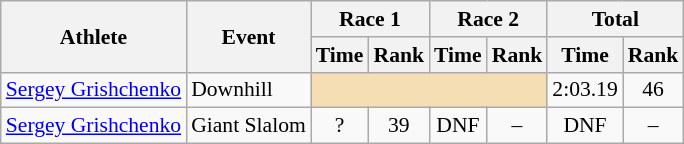<table class="wikitable" style="font-size:90%">
<tr>
<th rowspan="2">Athlete</th>
<th rowspan="2">Event</th>
<th colspan="2">Race 1</th>
<th colspan="2">Race 2</th>
<th colspan="2">Total</th>
</tr>
<tr>
<th>Time</th>
<th>Rank</th>
<th>Time</th>
<th>Rank</th>
<th>Time</th>
<th>Rank</th>
</tr>
<tr>
<td><a href='#'>Sergey Grishchenko</a></td>
<td>Downhill</td>
<td colspan="4" bgcolor="wheat"></td>
<td align="center">2:03.19</td>
<td align="center">46</td>
</tr>
<tr>
<td><a href='#'>Sergey Grishchenko</a></td>
<td>Giant Slalom</td>
<td align="center">?</td>
<td align="center">39</td>
<td align="center">DNF</td>
<td align="center">–</td>
<td align="center">DNF</td>
<td align="center">–</td>
</tr>
</table>
